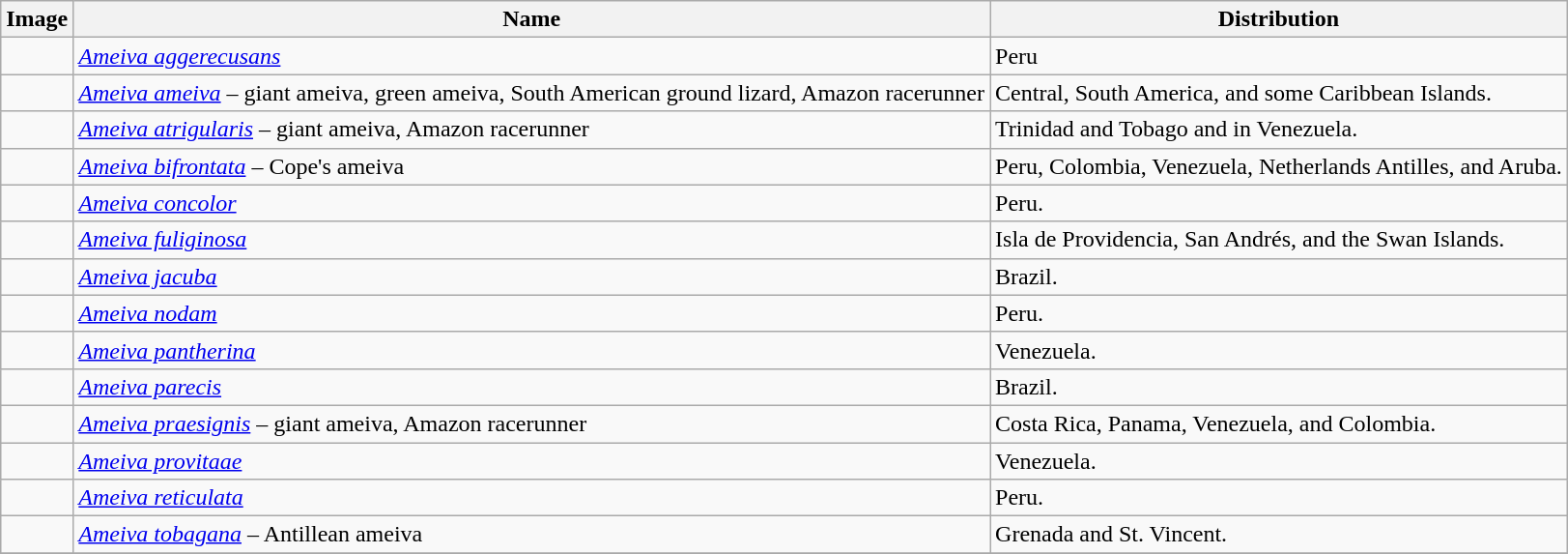<table class="wikitable">
<tr>
<th>Image</th>
<th>Name</th>
<th>Distribution</th>
</tr>
<tr>
<td></td>
<td><em><a href='#'>Ameiva aggerecusans</a></em> </td>
<td>Peru</td>
</tr>
<tr>
<td></td>
<td><em><a href='#'>Ameiva ameiva</a></em>  – giant ameiva, green ameiva, South American ground lizard, Amazon racerunner</td>
<td>Central, South America, and some Caribbean Islands.</td>
</tr>
<tr>
<td></td>
<td><em><a href='#'>Ameiva atrigularis</a></em>  – giant ameiva, Amazon racerunner</td>
<td>Trinidad and Tobago and in Venezuela.</td>
</tr>
<tr>
<td></td>
<td><em><a href='#'>Ameiva bifrontata</a></em>  – Cope's ameiva</td>
<td>Peru, Colombia, Venezuela, Netherlands Antilles, and Aruba.</td>
</tr>
<tr>
<td></td>
<td><em><a href='#'>Ameiva concolor</a></em> </td>
<td>Peru.</td>
</tr>
<tr>
<td></td>
<td><em><a href='#'>Ameiva fuliginosa</a></em> </td>
<td>Isla de Providencia, San Andrés, and the Swan Islands.</td>
</tr>
<tr>
<td></td>
<td><em><a href='#'>Ameiva jacuba</a></em> </td>
<td>Brazil.</td>
</tr>
<tr>
<td></td>
<td><em><a href='#'>Ameiva nodam</a></em> </td>
<td>Peru.</td>
</tr>
<tr>
<td></td>
<td><em><a href='#'>Ameiva pantherina</a></em> </td>
<td>Venezuela.</td>
</tr>
<tr>
<td></td>
<td><em><a href='#'>Ameiva parecis</a></em> </td>
<td>Brazil.</td>
</tr>
<tr>
<td></td>
<td><em><a href='#'>Ameiva praesignis</a></em>  – giant ameiva, Amazon racerunner</td>
<td>Costa Rica, Panama, Venezuela, and Colombia.</td>
</tr>
<tr>
<td></td>
<td><em><a href='#'>Ameiva provitaae</a></em> </td>
<td>Venezuela.</td>
</tr>
<tr>
<td></td>
<td><em><a href='#'>Ameiva reticulata</a></em> </td>
<td>Peru.</td>
</tr>
<tr>
<td></td>
<td><em><a href='#'>Ameiva tobagana</a></em>  – Antillean ameiva</td>
<td>Grenada and St. Vincent.</td>
</tr>
<tr>
</tr>
</table>
